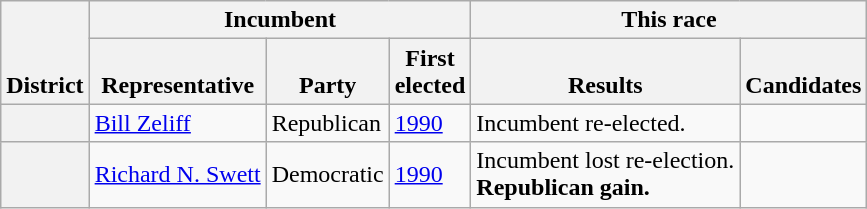<table class=wikitable>
<tr valign=bottom>
<th rowspan=2>District</th>
<th colspan=3>Incumbent</th>
<th colspan=2>This race</th>
</tr>
<tr valign=bottom>
<th>Representative</th>
<th>Party</th>
<th>First<br>elected</th>
<th>Results</th>
<th>Candidates</th>
</tr>
<tr>
<th></th>
<td><a href='#'>Bill Zeliff</a></td>
<td>Republican</td>
<td><a href='#'>1990</a></td>
<td>Incumbent re-elected.</td>
<td nowrap></td>
</tr>
<tr>
<th></th>
<td><a href='#'>Richard N. Swett</a></td>
<td>Democratic</td>
<td><a href='#'>1990</a></td>
<td>Incumbent lost re-election.<br><strong>Republican gain.</strong></td>
<td nowrap></td>
</tr>
</table>
